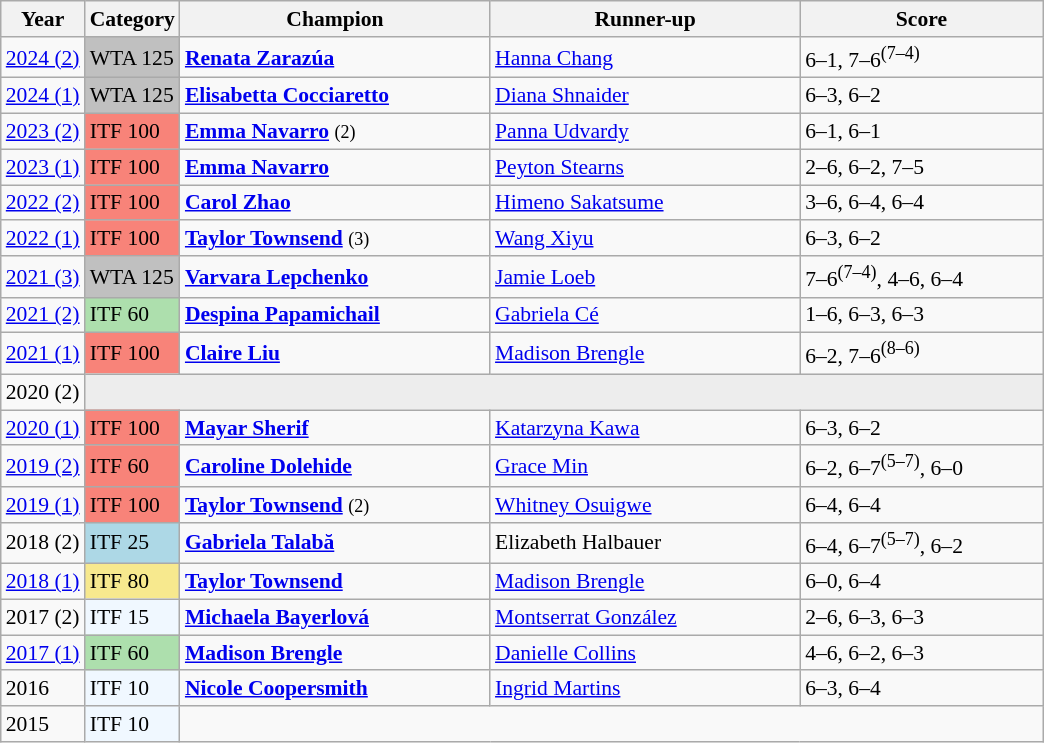<table class="wikitable" style="font-size:90%">
<tr>
<th>Year</th>
<th>Category</th>
<th width="200">Champion</th>
<th width="200">Runner-up</th>
<th width="155">Score</th>
</tr>
<tr>
<td><a href='#'>2024 (2)</a></td>
<td bgcolor=silver>WTA 125</td>
<td> <strong><a href='#'>Renata Zarazúa</a></strong></td>
<td> <a href='#'>Hanna Chang</a></td>
<td>6–1, 7–6<sup>(7–4)</sup></td>
</tr>
<tr>
<td><a href='#'>2024 (1)</a></td>
<td bgcolor=silver>WTA 125</td>
<td> <strong><a href='#'>Elisabetta Cocciaretto</a></strong></td>
<td> <a href='#'>Diana Shnaider</a></td>
<td>6–3, 6–2</td>
</tr>
<tr>
<td><a href='#'>2023 (2)</a></td>
<td bgcolor=#f88379>ITF 100</td>
<td> <strong><a href='#'>Emma Navarro</a></strong> <small>(2)</small></td>
<td> <a href='#'>Panna Udvardy</a></td>
<td>6–1, 6–1</td>
</tr>
<tr>
<td><a href='#'>2023 (1)</a></td>
<td bgcolor=#f88379>ITF 100</td>
<td> <strong><a href='#'>Emma Navarro</a></strong></td>
<td> <a href='#'>Peyton Stearns</a></td>
<td>2–6, 6–2, 7–5</td>
</tr>
<tr>
<td><a href='#'>2022 (2)</a></td>
<td bgcolor=#f88379>ITF 100</td>
<td> <strong><a href='#'>Carol Zhao</a></strong></td>
<td> <a href='#'>Himeno Sakatsume</a></td>
<td>3–6, 6–4, 6–4</td>
</tr>
<tr>
<td><a href='#'>2022 (1)</a></td>
<td bgcolor=#f88379>ITF 100</td>
<td> <strong><a href='#'>Taylor Townsend</a></strong> <small>(3)</small></td>
<td> <a href='#'>Wang Xiyu</a></td>
<td>6–3, 6–2</td>
</tr>
<tr>
<td><a href='#'>2021 (3)</a></td>
<td bgcolor=silver>WTA 125</td>
<td> <strong><a href='#'>Varvara Lepchenko</a></strong></td>
<td> <a href='#'>Jamie Loeb</a></td>
<td>7–6<sup>(7–4)</sup>, 4–6, 6–4</td>
</tr>
<tr>
<td><a href='#'>2021 (2)</a></td>
<td bgcolor=#addfad>ITF 60</td>
<td> <strong><a href='#'>Despina Papamichail</a></strong></td>
<td> <a href='#'>Gabriela Cé</a></td>
<td>1–6, 6–3, 6–3</td>
</tr>
<tr>
<td><a href='#'>2021 (1)</a></td>
<td bgcolor=#f88379>ITF 100</td>
<td> <strong><a href='#'>Claire Liu</a></strong></td>
<td> <a href='#'>Madison Brengle</a></td>
<td>6–2, 7–6<sup>(8–6)</sup></td>
</tr>
<tr>
<td>2020 (2)</td>
<td colspan=4 bgcolor="#ededed"></td>
</tr>
<tr>
<td><a href='#'>2020 (1)</a></td>
<td bgcolor=#f88379>ITF 100</td>
<td> <strong><a href='#'>Mayar Sherif</a></strong></td>
<td> <a href='#'>Katarzyna Kawa</a></td>
<td>6–3, 6–2</td>
</tr>
<tr>
<td><a href='#'>2019 (2)</a></td>
<td bgcolor=#f88379>ITF 60</td>
<td> <strong><a href='#'>Caroline Dolehide</a></strong></td>
<td> <a href='#'>Grace Min</a></td>
<td>6–2, 6–7<sup>(5–7)</sup>, 6–0</td>
</tr>
<tr>
<td><a href='#'>2019 (1)</a></td>
<td bgcolor=#f88379>ITF 100</td>
<td> <strong><a href='#'>Taylor Townsend</a></strong> <small>(2)</small></td>
<td> <a href='#'>Whitney Osuigwe</a></td>
<td>6–4, 6–4</td>
</tr>
<tr>
<td>2018 (2)</td>
<td bgcolor=lightblue>ITF 25</td>
<td> <strong><a href='#'>Gabriela Talabă</a></strong></td>
<td> Elizabeth Halbauer</td>
<td>6–4, 6–7<sup>(5–7)</sup>, 6–2</td>
</tr>
<tr>
<td><a href='#'>2018 (1)</a></td>
<td bgcolor=#f7e98e>ITF 80</td>
<td> <strong><a href='#'>Taylor Townsend</a></strong></td>
<td> <a href='#'>Madison Brengle</a></td>
<td>6–0, 6–4</td>
</tr>
<tr>
<td>2017 (2)</td>
<td bgcolor=#f0f8ff>ITF 15</td>
<td> <strong><a href='#'>Michaela Bayerlová</a></strong></td>
<td> <a href='#'>Montserrat González</a></td>
<td>2–6, 6–3, 6–3</td>
</tr>
<tr>
<td><a href='#'>2017 (1)</a></td>
<td bgcolor=#addfad>ITF 60</td>
<td> <strong><a href='#'>Madison Brengle</a></strong></td>
<td> <a href='#'>Danielle Collins</a></td>
<td>4–6, 6–2, 6–3</td>
</tr>
<tr>
<td>2016</td>
<td bgcolor=#f0f8ff>ITF 10</td>
<td> <strong><a href='#'>Nicole Coopersmith</a></strong></td>
<td> <a href='#'>Ingrid Martins</a></td>
<td>6–3, 6–4</td>
</tr>
<tr>
<td>2015</td>
<td bgcolor=#f0f8ff>ITF 10</td>
<td colspan=3></td>
</tr>
</table>
